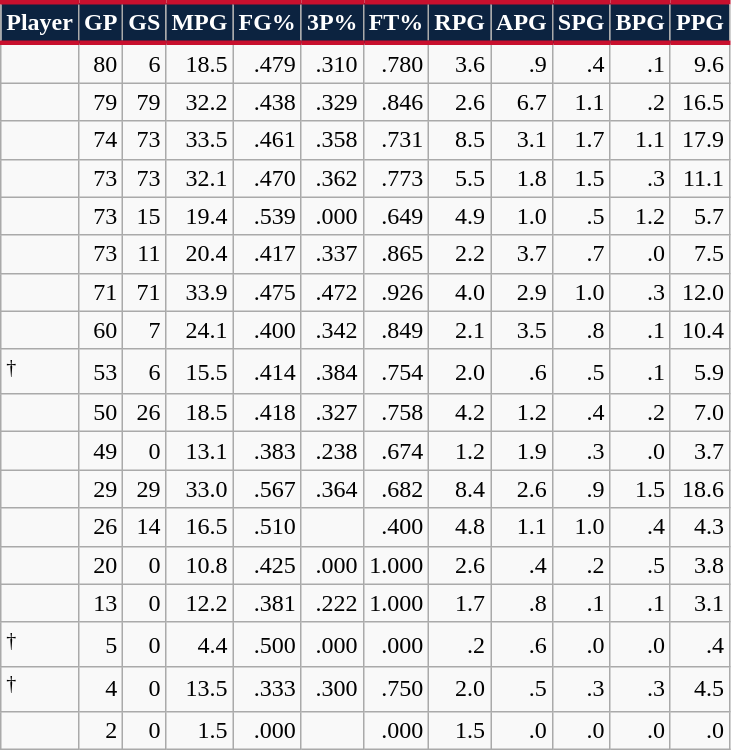<table class="wikitable sortable" style="text-align:right;">
<tr>
<th style="background:#0C2340; color:#FFFFFF; border-top:#C8102E 3px solid; border-bottom:#C8102E 3px solid;">Player</th>
<th style="background:#0C2340; color:#FFFFFF; border-top:#C8102E 3px solid; border-bottom:#C8102E 3px solid;">GP</th>
<th style="background:#0C2340; color:#FFFFFF; border-top:#C8102E 3px solid; border-bottom:#C8102E 3px solid;">GS</th>
<th style="background:#0C2340; color:#FFFFFF; border-top:#C8102E 3px solid; border-bottom:#C8102E 3px solid;">MPG</th>
<th style="background:#0C2340; color:#FFFFFF; border-top:#C8102E 3px solid; border-bottom:#C8102E 3px solid;">FG%</th>
<th style="background:#0C2340; color:#FFFFFF; border-top:#C8102E 3px solid; border-bottom:#C8102E 3px solid;">3P%</th>
<th style="background:#0C2340; color:#FFFFFF; border-top:#C8102E 3px solid; border-bottom:#C8102E 3px solid;">FT%</th>
<th style="background:#0C2340; color:#FFFFFF; border-top:#C8102E 3px solid; border-bottom:#C8102E 3px solid;">RPG</th>
<th style="background:#0C2340; color:#FFFFFF; border-top:#C8102E 3px solid; border-bottom:#C8102E 3px solid;">APG</th>
<th style="background:#0C2340; color:#FFFFFF; border-top:#C8102E 3px solid; border-bottom:#C8102E 3px solid;">SPG</th>
<th style="background:#0C2340; color:#FFFFFF; border-top:#C8102E 3px solid; border-bottom:#C8102E 3px solid;">BPG</th>
<th style="background:#0C2340; color:#FFFFFF; border-top:#C8102E 3px solid; border-bottom:#C8102E 3px solid;">PPG</th>
</tr>
<tr>
<td style="text-align:left;"></td>
<td>80</td>
<td>6</td>
<td>18.5</td>
<td>.479</td>
<td>.310</td>
<td>.780</td>
<td>3.6</td>
<td>.9</td>
<td>.4</td>
<td>.1</td>
<td>9.6</td>
</tr>
<tr>
<td style="text-align:left;"></td>
<td>79</td>
<td>79</td>
<td>32.2</td>
<td>.438</td>
<td>.329</td>
<td>.846</td>
<td>2.6</td>
<td>6.7</td>
<td>1.1</td>
<td>.2</td>
<td>16.5</td>
</tr>
<tr>
<td style="text-align:left;"></td>
<td>74</td>
<td>73</td>
<td>33.5</td>
<td>.461</td>
<td>.358</td>
<td>.731</td>
<td>8.5</td>
<td>3.1</td>
<td>1.7</td>
<td>1.1</td>
<td>17.9</td>
</tr>
<tr>
<td style="text-align:left;"></td>
<td>73</td>
<td>73</td>
<td>32.1</td>
<td>.470</td>
<td>.362</td>
<td>.773</td>
<td>5.5</td>
<td>1.8</td>
<td>1.5</td>
<td>.3</td>
<td>11.1</td>
</tr>
<tr>
<td style="text-align:left;"></td>
<td>73</td>
<td>15</td>
<td>19.4</td>
<td>.539</td>
<td>.000</td>
<td>.649</td>
<td>4.9</td>
<td>1.0</td>
<td>.5</td>
<td>1.2</td>
<td>5.7</td>
</tr>
<tr>
<td style="text-align:left;"></td>
<td>73</td>
<td>11</td>
<td>20.4</td>
<td>.417</td>
<td>.337</td>
<td>.865</td>
<td>2.2</td>
<td>3.7</td>
<td>.7</td>
<td>.0</td>
<td>7.5</td>
</tr>
<tr>
<td style="text-align:left;"></td>
<td>71</td>
<td>71</td>
<td>33.9</td>
<td>.475</td>
<td>.472</td>
<td>.926</td>
<td>4.0</td>
<td>2.9</td>
<td>1.0</td>
<td>.3</td>
<td>12.0</td>
</tr>
<tr>
<td style="text-align:left;"></td>
<td>60</td>
<td>7</td>
<td>24.1</td>
<td>.400</td>
<td>.342</td>
<td>.849</td>
<td>2.1</td>
<td>3.5</td>
<td>.8</td>
<td>.1</td>
<td>10.4</td>
</tr>
<tr>
<td style="text-align:left;"><sup>†</sup></td>
<td>53</td>
<td>6</td>
<td>15.5</td>
<td>.414</td>
<td>.384</td>
<td>.754</td>
<td>2.0</td>
<td>.6</td>
<td>.5</td>
<td>.1</td>
<td>5.9</td>
</tr>
<tr>
<td style="text-align:left;"></td>
<td>50</td>
<td>26</td>
<td>18.5</td>
<td>.418</td>
<td>.327</td>
<td>.758</td>
<td>4.2</td>
<td>1.2</td>
<td>.4</td>
<td>.2</td>
<td>7.0</td>
</tr>
<tr>
<td style="text-align:left;"></td>
<td>49</td>
<td>0</td>
<td>13.1</td>
<td>.383</td>
<td>.238</td>
<td>.674</td>
<td>1.2</td>
<td>1.9</td>
<td>.3</td>
<td>.0</td>
<td>3.7</td>
</tr>
<tr>
<td style="text-align:left;"></td>
<td>29</td>
<td>29</td>
<td>33.0</td>
<td>.567</td>
<td>.364</td>
<td>.682</td>
<td>8.4</td>
<td>2.6</td>
<td>.9</td>
<td>1.5</td>
<td>18.6</td>
</tr>
<tr>
<td style="text-align:left;"></td>
<td>26</td>
<td>14</td>
<td>16.5</td>
<td>.510</td>
<td></td>
<td>.400</td>
<td>4.8</td>
<td>1.1</td>
<td>1.0</td>
<td>.4</td>
<td>4.3</td>
</tr>
<tr>
<td style="text-align:left;"></td>
<td>20</td>
<td>0</td>
<td>10.8</td>
<td>.425</td>
<td>.000</td>
<td>1.000</td>
<td>2.6</td>
<td>.4</td>
<td>.2</td>
<td>.5</td>
<td>3.8</td>
</tr>
<tr>
<td style="text-align:left;"></td>
<td>13</td>
<td>0</td>
<td>12.2</td>
<td>.381</td>
<td>.222</td>
<td>1.000</td>
<td>1.7</td>
<td>.8</td>
<td>.1</td>
<td>.1</td>
<td>3.1</td>
</tr>
<tr>
<td style="text-align:left;"><sup>†</sup></td>
<td>5</td>
<td>0</td>
<td>4.4</td>
<td>.500</td>
<td>.000</td>
<td>.000</td>
<td>.2</td>
<td>.6</td>
<td>.0</td>
<td>.0</td>
<td>.4</td>
</tr>
<tr>
<td style="text-align:left;"><sup>†</sup></td>
<td>4</td>
<td>0</td>
<td>13.5</td>
<td>.333</td>
<td>.300</td>
<td>.750</td>
<td>2.0</td>
<td>.5</td>
<td>.3</td>
<td>.3</td>
<td>4.5</td>
</tr>
<tr>
<td style="text-align:left;"></td>
<td>2</td>
<td>0</td>
<td>1.5</td>
<td>.000</td>
<td></td>
<td>.000</td>
<td>1.5</td>
<td>.0</td>
<td>.0</td>
<td>.0</td>
<td>.0</td>
</tr>
</table>
